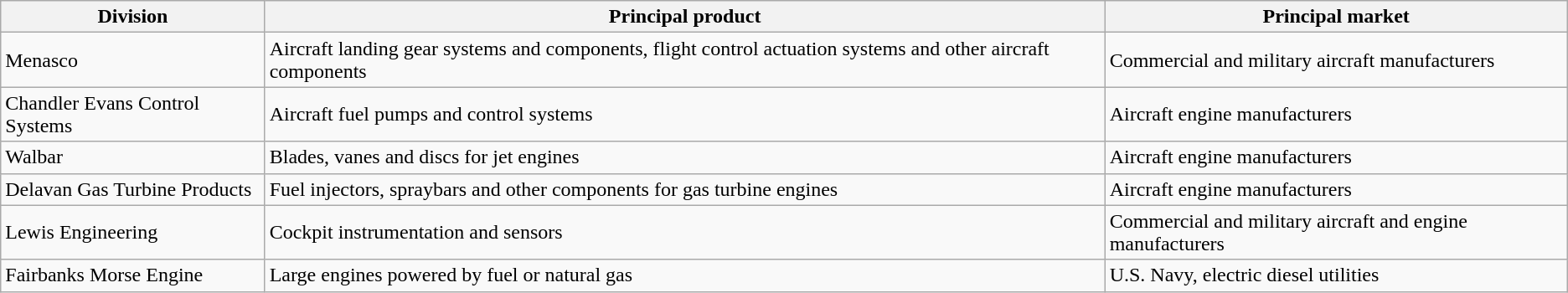<table class="wikitable">
<tr>
<th>Division</th>
<th>Principal product</th>
<th>Principal market</th>
</tr>
<tr>
<td>Menasco</td>
<td>Aircraft landing gear systems and components, flight control actuation systems and other aircraft components</td>
<td>Commercial and military aircraft manufacturers</td>
</tr>
<tr>
<td>Chandler Evans Control Systems</td>
<td>Aircraft fuel pumps and control systems</td>
<td>Aircraft engine manufacturers</td>
</tr>
<tr>
<td>Walbar</td>
<td>Blades, vanes and discs for jet engines</td>
<td>Aircraft engine manufacturers</td>
</tr>
<tr>
<td>Delavan Gas Turbine Products</td>
<td>Fuel injectors, spraybars and other components for gas turbine engines</td>
<td>Aircraft engine manufacturers</td>
</tr>
<tr>
<td>Lewis Engineering</td>
<td>Cockpit instrumentation and sensors</td>
<td>Commercial and military aircraft and engine manufacturers</td>
</tr>
<tr>
<td>Fairbanks Morse Engine</td>
<td>Large engines powered by fuel or natural gas</td>
<td>U.S. Navy, electric diesel utilities</td>
</tr>
</table>
